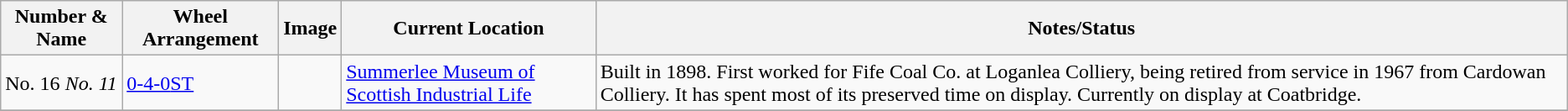<table class="wikitable sortable">
<tr>
<th>Number & Name</th>
<th>Wheel Arrangement</th>
<th class="unsortable">Image</th>
<th>Current Location</th>
<th>Notes/Status</th>
</tr>
<tr>
<td>No. 16 <em>No. 11</em></td>
<td><a href='#'>0-4-0</a><a href='#'>ST</a></td>
<td></td>
<td><a href='#'>Summerlee Museum of Scottish Industrial Life</a></td>
<td>Built in 1898. First worked for Fife Coal Co. at Loganlea Colliery, being retired from service in 1967 from Cardowan Colliery. It has spent most of its preserved time on display. Currently on display at Coatbridge.</td>
</tr>
<tr>
</tr>
</table>
